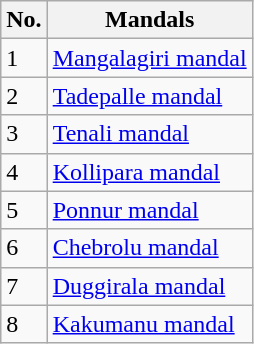<table class="wikitable">
<tr>
<th>No.</th>
<th>Mandals</th>
</tr>
<tr>
<td>1</td>
<td><a href='#'>Mangalagiri mandal</a></td>
</tr>
<tr>
<td>2</td>
<td><a href='#'>Tadepalle mandal</a></td>
</tr>
<tr>
<td>3</td>
<td><a href='#'>Tenali mandal</a></td>
</tr>
<tr>
<td>4</td>
<td><a href='#'>Kollipara mandal</a></td>
</tr>
<tr>
<td>5</td>
<td><a href='#'>Ponnur mandal</a></td>
</tr>
<tr>
<td>6</td>
<td><a href='#'>Chebrolu mandal</a></td>
</tr>
<tr>
<td>7</td>
<td><a href='#'>Duggirala mandal</a></td>
</tr>
<tr>
<td>8</td>
<td><a href='#'>Kakumanu mandal</a></td>
</tr>
</table>
